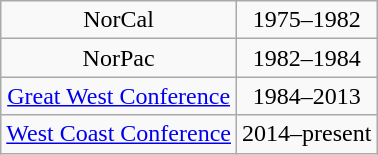<table class="wikitable" style="text-align:center">
<tr>
<td>NorCal</td>
<td>1975–1982</td>
</tr>
<tr>
<td>NorPac</td>
<td>1982–1984</td>
</tr>
<tr>
<td><a href='#'>Great West Conference</a></td>
<td>1984–2013</td>
</tr>
<tr>
<td><a href='#'>West Coast Conference</a></td>
<td>2014–present</td>
</tr>
</table>
